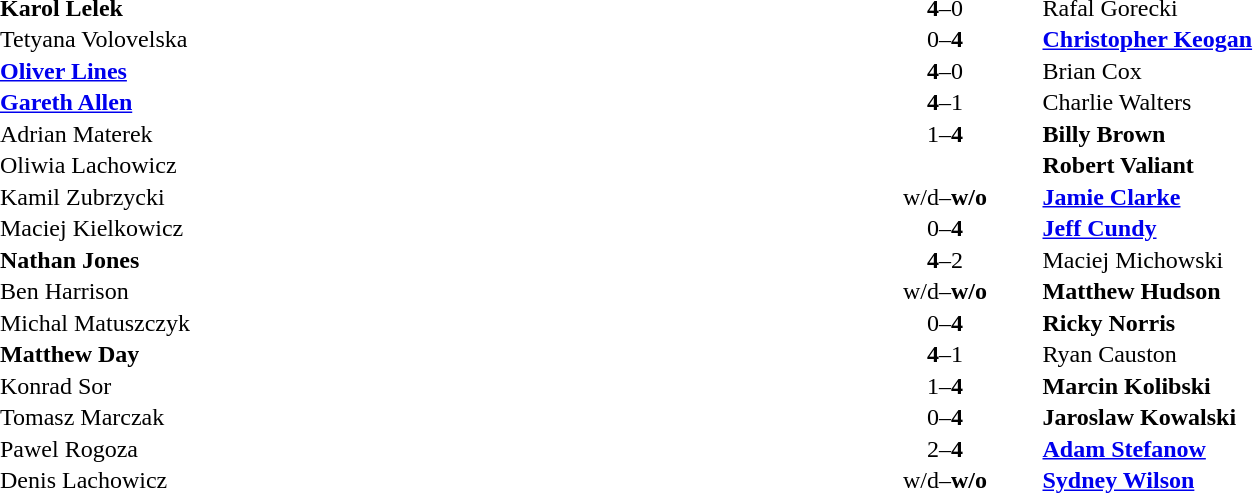<table width="100%" cellspacing="1">
<tr>
<th width=45%></th>
<th width=10%></th>
<th width=45%></th>
</tr>
<tr>
<td> <strong>Karol Lelek</strong></td>
<td align="center"><strong>4</strong>–0</td>
<td> Rafal Gorecki</td>
</tr>
<tr>
<td> Tetyana Volovelska</td>
<td align="center">0–<strong>4</strong></td>
<td> <strong><a href='#'>Christopher Keogan</a></strong></td>
</tr>
<tr>
<td> <strong><a href='#'>Oliver Lines</a></strong></td>
<td align="center"><strong>4</strong>–0</td>
<td> Brian Cox</td>
</tr>
<tr>
<td> <strong><a href='#'>Gareth Allen</a></strong></td>
<td align="center"><strong>4</strong>–1</td>
<td> Charlie Walters</td>
</tr>
<tr>
<td> Adrian Materek</td>
<td align="center">1–<strong>4</strong></td>
<td> <strong>Billy Brown</strong></td>
</tr>
<tr>
<td> Oliwia Lachowicz</td>
<td align="center"></td>
<td> <strong>Robert Valiant</strong></td>
</tr>
<tr>
<td> Kamil Zubrzycki</td>
<td align="center">w/d–<strong>w/o</strong></td>
<td> <strong><a href='#'>Jamie Clarke</a></strong></td>
</tr>
<tr>
<td> Maciej Kielkowicz</td>
<td align="center">0–<strong>4</strong></td>
<td> <strong><a href='#'>Jeff Cundy</a></strong></td>
</tr>
<tr>
<td> <strong>Nathan Jones</strong></td>
<td align="center"><strong>4</strong>–2</td>
<td> Maciej Michowski</td>
</tr>
<tr>
<td> Ben Harrison</td>
<td align="center">w/d–<strong>w/o</strong></td>
<td> <strong>Matthew Hudson</strong></td>
</tr>
<tr>
<td> Michal Matuszczyk</td>
<td align="center">0–<strong>4</strong></td>
<td> <strong>Ricky Norris</strong></td>
</tr>
<tr>
<td> <strong>Matthew Day</strong></td>
<td align="center"><strong>4</strong>–1</td>
<td> Ryan Causton</td>
</tr>
<tr>
<td> Konrad Sor</td>
<td align="center">1–<strong>4</strong></td>
<td> <strong>Marcin Kolibski</strong></td>
</tr>
<tr>
<td> Tomasz Marczak</td>
<td align="center">0–<strong>4</strong></td>
<td> <strong>Jaroslaw Kowalski</strong></td>
</tr>
<tr>
<td> Pawel Rogoza</td>
<td align="center">2–<strong>4</strong></td>
<td> <strong><a href='#'>Adam Stefanow</a></strong></td>
</tr>
<tr>
<td> Denis Lachowicz</td>
<td align="center">w/d–<strong>w/o</strong></td>
<td> <strong><a href='#'>Sydney Wilson</a></strong></td>
</tr>
</table>
